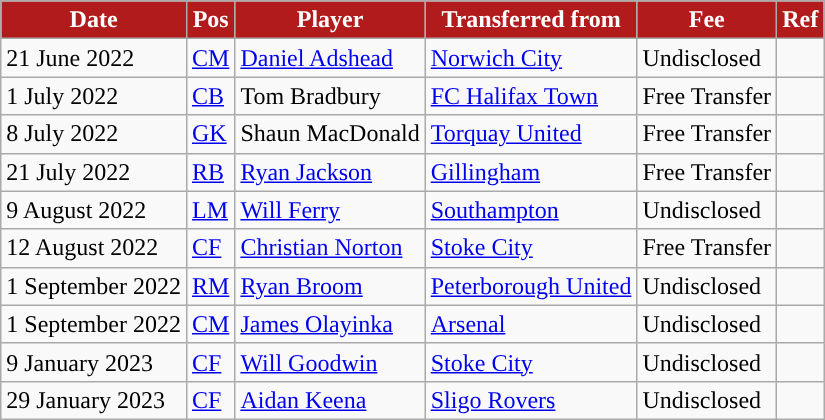<table class="wikitable plainrowheaders sortable">
<tr>
<th style="background:#B11B1B; color:#ffffff; ">Date</th>
<th style="background:#B11B1B; color:#ffffff; ">Pos</th>
<th style="background:#B11B1B; color:#ffffff; ">Player</th>
<th style="background:#B11B1B; color:#ffffff; ">Transferred from</th>
<th style="background:#B11B1B; color:#ffffff; ">Fee</th>
<th style="background:#B11B1B; color:#ffffff; ">Ref</th>
</tr>
<tr>
<td>21 June 2022</td>
<td><a href='#'>CM</a></td>
<td> <a href='#'>Daniel Adshead</a></td>
<td> <a href='#'>Norwich City</a></td>
<td>Undisclosed</td>
<td></td>
</tr>
<tr>
<td>1 July 2022</td>
<td><a href='#'>CB</a></td>
<td> Tom Bradbury</td>
<td> <a href='#'>FC Halifax Town</a></td>
<td>Free Transfer</td>
<td></td>
</tr>
<tr>
<td>8 July 2022</td>
<td><a href='#'>GK</a></td>
<td> Shaun MacDonald</td>
<td> <a href='#'>Torquay United</a></td>
<td>Free Transfer</td>
<td></td>
</tr>
<tr>
<td>21 July 2022</td>
<td><a href='#'>RB</a></td>
<td> <a href='#'>Ryan Jackson</a></td>
<td> <a href='#'>Gillingham</a></td>
<td>Free Transfer</td>
<td></td>
</tr>
<tr>
<td>9 August 2022</td>
<td><a href='#'>LM</a></td>
<td> <a href='#'>Will Ferry</a></td>
<td> <a href='#'>Southampton</a></td>
<td>Undisclosed</td>
<td></td>
</tr>
<tr>
<td>12 August 2022</td>
<td><a href='#'>CF</a></td>
<td> <a href='#'>Christian Norton</a></td>
<td> <a href='#'>Stoke City</a></td>
<td>Free Transfer</td>
<td></td>
</tr>
<tr>
<td>1 September 2022</td>
<td><a href='#'>RM</a></td>
<td> <a href='#'>Ryan Broom</a></td>
<td> <a href='#'>Peterborough United</a></td>
<td>Undisclosed</td>
<td></td>
</tr>
<tr>
<td>1 September 2022</td>
<td><a href='#'>CM</a></td>
<td> <a href='#'>James Olayinka</a></td>
<td> <a href='#'>Arsenal</a></td>
<td>Undisclosed</td>
<td></td>
</tr>
<tr>
<td>9 January 2023</td>
<td><a href='#'>CF</a></td>
<td> <a href='#'>Will Goodwin</a></td>
<td> <a href='#'>Stoke City</a></td>
<td>Undisclosed</td>
<td></td>
</tr>
<tr>
<td>29 January 2023</td>
<td><a href='#'>CF</a></td>
<td> <a href='#'>Aidan Keena</a></td>
<td> <a href='#'>Sligo Rovers</a></td>
<td>Undisclosed</td>
<td></td>
</tr>
</table>
